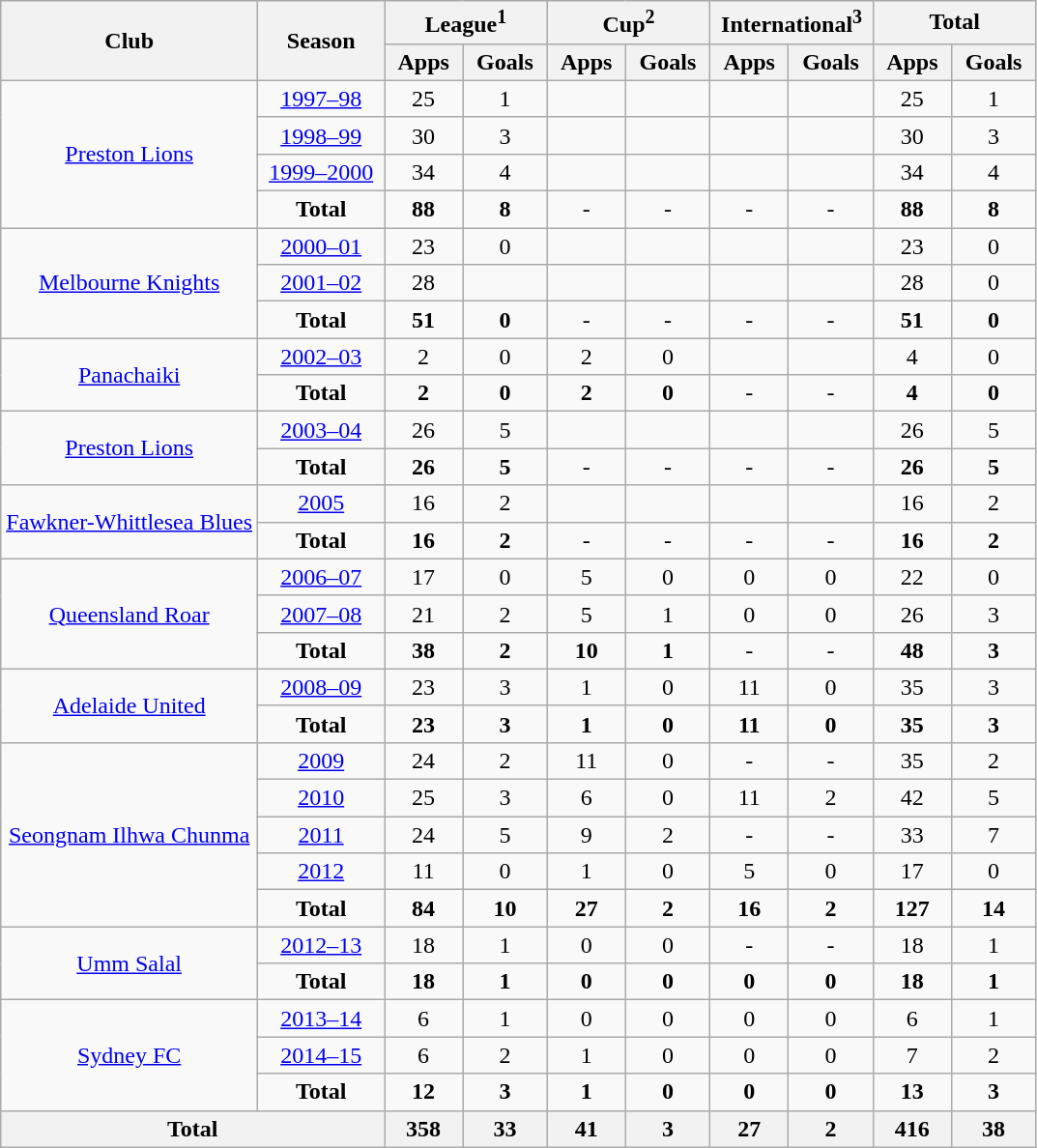<table class="wikitable" style="text-align: center;">
<tr>
<th rowspan="2">Club</th>
<th rowspan="2" width="80">Season</th>
<th colspan="2" width="105">League<sup>1</sup></th>
<th colspan="2" width="105">Cup<sup>2</sup></th>
<th colspan="2" width="105">International<sup>3</sup></th>
<th colspan="2" width="105">Total</th>
</tr>
<tr>
<th>Apps</th>
<th>Goals</th>
<th>Apps</th>
<th>Goals</th>
<th>Apps</th>
<th>Goals</th>
<th>Apps</th>
<th>Goals</th>
</tr>
<tr>
<td rowspan="4" valign="center"><a href='#'>Preston Lions</a></td>
<td><a href='#'>1997–98</a></td>
<td>25</td>
<td>1</td>
<td></td>
<td></td>
<td></td>
<td></td>
<td>25</td>
<td>1</td>
</tr>
<tr>
<td><a href='#'>1998–99</a></td>
<td>30</td>
<td>3</td>
<td></td>
<td></td>
<td></td>
<td></td>
<td>30</td>
<td>3</td>
</tr>
<tr>
<td><a href='#'>1999–2000</a></td>
<td>34</td>
<td>4</td>
<td></td>
<td></td>
<td></td>
<td></td>
<td>34</td>
<td>4</td>
</tr>
<tr>
<td><strong>Total</strong></td>
<td><strong>88</strong></td>
<td><strong>8</strong></td>
<td>-</td>
<td>-</td>
<td>-</td>
<td>-</td>
<td><strong>88</strong></td>
<td><strong>8</strong></td>
</tr>
<tr>
<td rowspan="3" valign="center"><a href='#'>Melbourne Knights</a></td>
<td><a href='#'>2000–01</a></td>
<td>23</td>
<td>0</td>
<td></td>
<td></td>
<td></td>
<td></td>
<td>23</td>
<td>0</td>
</tr>
<tr>
<td><a href='#'>2001–02</a></td>
<td>28</td>
<td></td>
<td></td>
<td></td>
<td></td>
<td></td>
<td>28</td>
<td>0</td>
</tr>
<tr>
<td><strong>Total</strong></td>
<td><strong>51</strong></td>
<td><strong>0</strong></td>
<td>-</td>
<td>-</td>
<td>-</td>
<td>-</td>
<td><strong>51</strong></td>
<td><strong>0</strong></td>
</tr>
<tr>
<td rowspan="2" valign="center"><a href='#'>Panachaiki</a></td>
<td><a href='#'>2002–03</a></td>
<td>2</td>
<td>0</td>
<td>2</td>
<td>0</td>
<td></td>
<td></td>
<td>4</td>
<td>0</td>
</tr>
<tr>
<td><strong>Total</strong></td>
<td><strong>2</strong></td>
<td><strong>0</strong></td>
<td><strong>2</strong></td>
<td><strong>0</strong></td>
<td>-</td>
<td>-</td>
<td><strong>4</strong></td>
<td><strong>0</strong></td>
</tr>
<tr>
<td rowspan="2" valign="center"><a href='#'>Preston Lions</a></td>
<td><a href='#'>2003–04</a></td>
<td>26</td>
<td>5</td>
<td></td>
<td></td>
<td></td>
<td></td>
<td>26</td>
<td>5</td>
</tr>
<tr>
<td><strong>Total</strong></td>
<td><strong>26</strong></td>
<td><strong>5</strong></td>
<td>-</td>
<td>-</td>
<td>-</td>
<td>-</td>
<td><strong>26</strong></td>
<td><strong>5</strong></td>
</tr>
<tr>
<td rowspan="2" valign="center"><a href='#'>Fawkner-Whittlesea Blues</a></td>
<td><a href='#'>2005</a></td>
<td>16</td>
<td>2</td>
<td></td>
<td></td>
<td></td>
<td></td>
<td>16</td>
<td>2</td>
</tr>
<tr>
<td><strong>Total</strong></td>
<td><strong>16</strong></td>
<td><strong>2</strong></td>
<td>-</td>
<td>-</td>
<td>-</td>
<td>-</td>
<td><strong>16</strong></td>
<td><strong>2</strong></td>
</tr>
<tr>
<td rowspan="3" valign="center"><a href='#'>Queensland Roar</a></td>
<td><a href='#'>2006–07</a></td>
<td>17</td>
<td>0</td>
<td>5</td>
<td>0</td>
<td>0</td>
<td>0</td>
<td>22</td>
<td>0</td>
</tr>
<tr>
<td><a href='#'>2007–08</a></td>
<td>21</td>
<td>2</td>
<td>5</td>
<td>1</td>
<td>0</td>
<td>0</td>
<td>26</td>
<td>3</td>
</tr>
<tr>
<td><strong>Total</strong></td>
<td><strong>38</strong></td>
<td><strong>2</strong></td>
<td><strong>10</strong></td>
<td><strong>1</strong></td>
<td>-</td>
<td>-</td>
<td><strong>48</strong></td>
<td><strong>3</strong></td>
</tr>
<tr>
<td rowspan="2" valign="center"><a href='#'>Adelaide United</a></td>
<td><a href='#'>2008–09</a></td>
<td>23</td>
<td>3</td>
<td>1</td>
<td>0</td>
<td>11</td>
<td>0</td>
<td>35</td>
<td>3</td>
</tr>
<tr>
<td><strong>Total</strong></td>
<td><strong>23</strong></td>
<td><strong>3</strong></td>
<td><strong>1</strong></td>
<td><strong>0</strong></td>
<td><strong>11</strong></td>
<td><strong>0</strong></td>
<td><strong>35</strong></td>
<td><strong>3</strong></td>
</tr>
<tr>
<td rowspan="5" valign="center"><a href='#'>Seongnam Ilhwa Chunma</a></td>
<td><a href='#'>2009</a></td>
<td>24</td>
<td>2</td>
<td>11</td>
<td>0</td>
<td>-</td>
<td>-</td>
<td>35</td>
<td>2</td>
</tr>
<tr>
<td><a href='#'>2010</a></td>
<td>25</td>
<td>3</td>
<td>6</td>
<td>0</td>
<td>11</td>
<td>2</td>
<td>42</td>
<td>5</td>
</tr>
<tr>
<td><a href='#'>2011</a></td>
<td>24</td>
<td>5</td>
<td>9</td>
<td>2</td>
<td>-</td>
<td>-</td>
<td>33</td>
<td>7</td>
</tr>
<tr>
<td><a href='#'>2012</a></td>
<td>11</td>
<td>0</td>
<td>1</td>
<td>0</td>
<td>5</td>
<td>0</td>
<td>17</td>
<td>0</td>
</tr>
<tr>
<td><strong>Total</strong></td>
<td><strong>84</strong></td>
<td><strong>10</strong></td>
<td><strong>27</strong></td>
<td><strong>2</strong></td>
<td><strong>16</strong></td>
<td><strong>2</strong></td>
<td><strong>127</strong></td>
<td><strong>14</strong></td>
</tr>
<tr>
<td rowspan="2" valign="center"><a href='#'>Umm Salal</a></td>
<td><a href='#'>2012–13</a></td>
<td>18</td>
<td>1</td>
<td>0</td>
<td>0</td>
<td>-</td>
<td>-</td>
<td>18</td>
<td>1</td>
</tr>
<tr>
<td><strong>Total</strong></td>
<td><strong>18</strong></td>
<td><strong>1</strong></td>
<td><strong>0</strong></td>
<td><strong>0</strong></td>
<td><strong>0</strong></td>
<td><strong>0</strong></td>
<td><strong>18</strong></td>
<td><strong>1</strong></td>
</tr>
<tr>
<td rowspan="3" valign="center"><a href='#'>Sydney FC</a></td>
<td><a href='#'>2013–14</a></td>
<td>6</td>
<td>1</td>
<td>0</td>
<td>0</td>
<td>0</td>
<td>0</td>
<td>6</td>
<td>1</td>
</tr>
<tr>
<td><a href='#'>2014–15</a></td>
<td>6</td>
<td>2</td>
<td>1</td>
<td>0</td>
<td>0</td>
<td>0</td>
<td>7</td>
<td>2</td>
</tr>
<tr>
<td><strong>Total</strong></td>
<td><strong>12</strong></td>
<td><strong>3</strong></td>
<td><strong>1</strong></td>
<td><strong>0</strong></td>
<td><strong>0</strong></td>
<td><strong>0</strong></td>
<td><strong>13</strong></td>
<td><strong>3</strong></td>
</tr>
<tr>
<th colspan="2">Total</th>
<th>358</th>
<th>33</th>
<th>41</th>
<th>3</th>
<th>27</th>
<th>2</th>
<th>416</th>
<th>38</th>
</tr>
</table>
